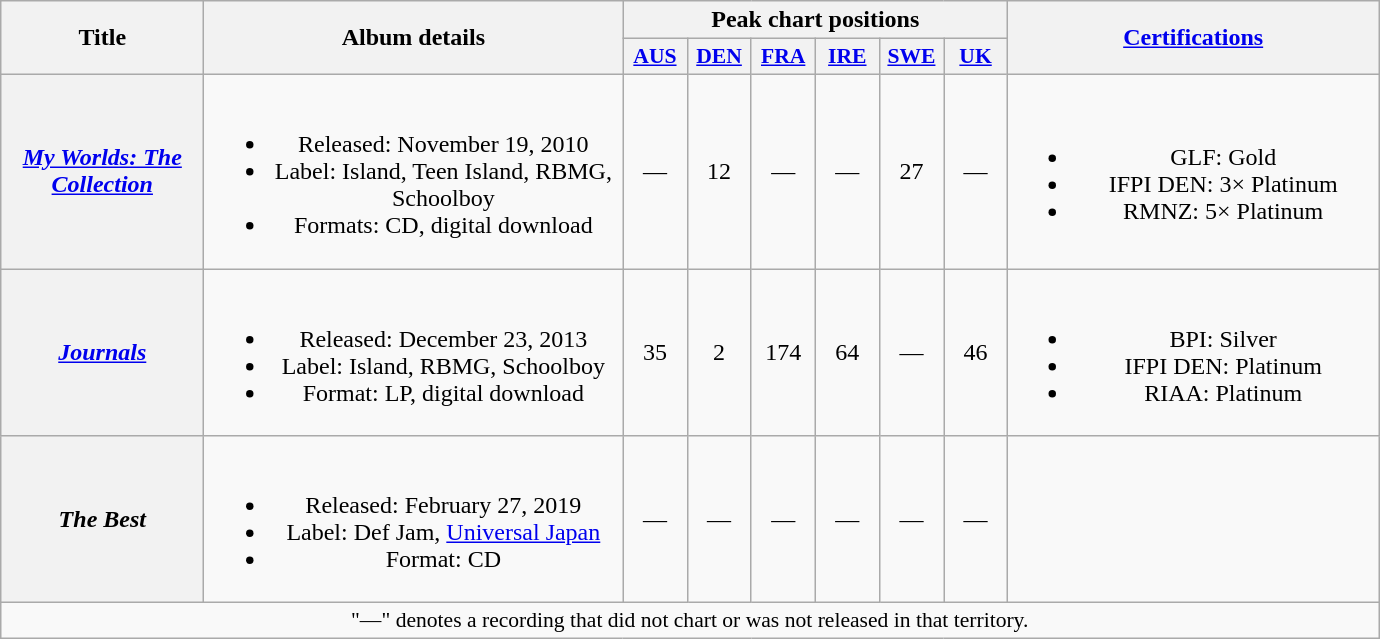<table class="wikitable plainrowheaders" style="text-align:center;">
<tr>
<th scope="col" rowspan="2" style="width:8em;">Title</th>
<th scope="col" rowspan="2" style="width:17em;">Album details</th>
<th scope="col" colspan="6">Peak chart positions</th>
<th scope="col" rowspan="2" style="width:15em;"><a href='#'>Certifications</a></th>
</tr>
<tr>
<th scope="col" style="width:2.5em;font-size:90%;"><a href='#'>AUS</a><br></th>
<th scope="col" style="width:2.5em;font-size:90%;"><a href='#'>DEN</a><br></th>
<th scope="col" style="width:2.5em;font-size:90%;"><a href='#'>FRA</a><br></th>
<th scope="col" style="width:2.5em;font-size:90%;"><a href='#'>IRE</a><br></th>
<th scope="col" style="width:2.5em;font-size:90%;"><a href='#'>SWE</a><br></th>
<th scope="col" style="width:2.5em;font-size:90%;"><a href='#'>UK</a><br></th>
</tr>
<tr>
<th scope="row"><em><a href='#'>My Worlds: The Collection</a></em></th>
<td><br><ul><li>Released: November 19, 2010</li><li>Label: Island, Teen Island, RBMG, Schoolboy</li><li>Formats: CD, digital download</li></ul></td>
<td>—</td>
<td>12</td>
<td>—</td>
<td>—</td>
<td>27</td>
<td>—</td>
<td><br><ul><li>GLF: Gold</li><li>IFPI DEN: 3× Platinum</li><li>RMNZ: 5× Platinum</li></ul></td>
</tr>
<tr>
<th scope="row"><em><a href='#'>Journals</a></em></th>
<td><br><ul><li>Released: December 23, 2013</li><li>Label: Island, RBMG, Schoolboy</li><li>Format: LP, digital download</li></ul></td>
<td>35</td>
<td>2</td>
<td>174</td>
<td>64</td>
<td>—</td>
<td>46</td>
<td><br><ul><li>BPI: Silver</li><li>IFPI DEN: Platinum</li><li>RIAA: Platinum</li></ul></td>
</tr>
<tr>
<th scope="row"><em>The Best</em></th>
<td><br><ul><li>Released: February 27, 2019 </li><li>Label: Def Jam, <a href='#'>Universal Japan</a></li><li>Format: CD</li></ul></td>
<td>—</td>
<td>—</td>
<td>—</td>
<td>—</td>
<td>—</td>
<td>—</td>
<td></td>
</tr>
<tr>
<td colspan="9" style="font-size:90%">"—" denotes a recording that did not chart or was not released in that territory.</td>
</tr>
</table>
